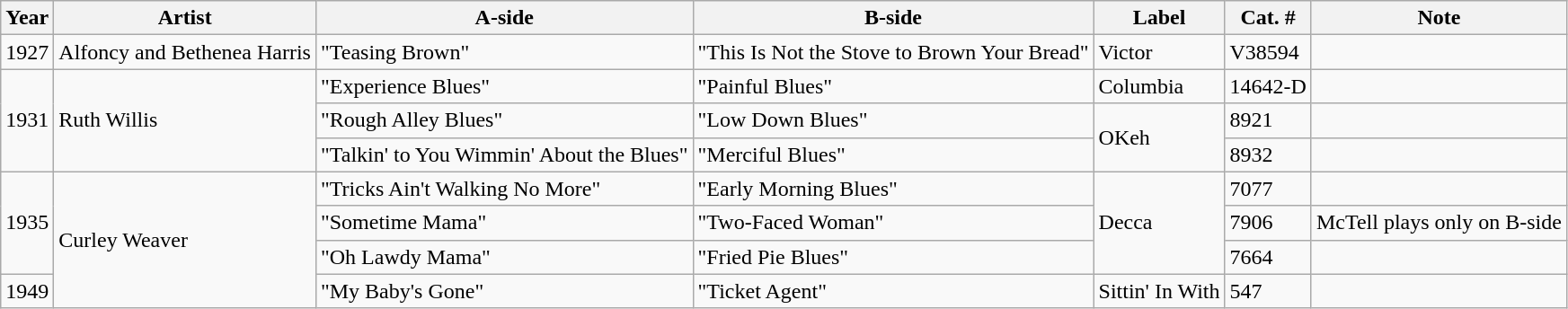<table class="wikitable">
<tr>
<th>Year</th>
<th>Artist</th>
<th>A-side</th>
<th>B-side</th>
<th>Label</th>
<th>Cat. #</th>
<th>Note</th>
</tr>
<tr>
<td>1927</td>
<td>Alfoncy and Bethenea Harris</td>
<td>"Teasing Brown"</td>
<td>"This Is Not the Stove to Brown Your Bread"</td>
<td>Victor</td>
<td>V38594</td>
<td></td>
</tr>
<tr>
<td rowspan=3>1931</td>
<td rowspan=3>Ruth Willis</td>
<td>"Experience Blues"</td>
<td>"Painful Blues"</td>
<td>Columbia</td>
<td>14642-D</td>
<td></td>
</tr>
<tr>
<td>"Rough Alley Blues"</td>
<td>"Low Down Blues"</td>
<td rowspan=2>OKeh</td>
<td>8921</td>
<td></td>
</tr>
<tr>
<td>"Talkin' to You Wimmin' About the Blues"</td>
<td>"Merciful Blues"</td>
<td>8932</td>
<td></td>
</tr>
<tr>
<td rowspan=3>1935</td>
<td rowspan=4>Curley Weaver</td>
<td>"Tricks Ain't Walking No More"</td>
<td>"Early Morning Blues"</td>
<td rowspan=3>Decca</td>
<td>7077</td>
<td></td>
</tr>
<tr>
<td>"Sometime Mama"</td>
<td>"Two-Faced Woman"</td>
<td>7906</td>
<td>McTell plays only on B-side</td>
</tr>
<tr>
<td>"Oh Lawdy Mama"</td>
<td>"Fried Pie Blues"</td>
<td>7664</td>
<td></td>
</tr>
<tr>
<td>1949</td>
<td>"My Baby's Gone"</td>
<td>"Ticket Agent"</td>
<td>Sittin' In With</td>
<td>547</td>
<td></td>
</tr>
</table>
